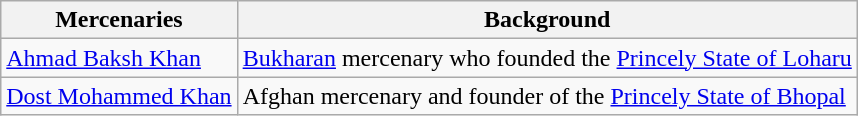<table class="wikitable">
<tr>
<th>Mercenaries</th>
<th>Background</th>
</tr>
<tr>
<td><a href='#'>Ahmad Baksh Khan</a></td>
<td><a href='#'>Bukharan</a> mercenary who founded the <a href='#'>Princely State of Loharu</a></td>
</tr>
<tr>
<td><a href='#'>Dost Mohammed Khan</a></td>
<td>Afghan mercenary and founder of the <a href='#'>Princely State of Bhopal</a></td>
</tr>
</table>
